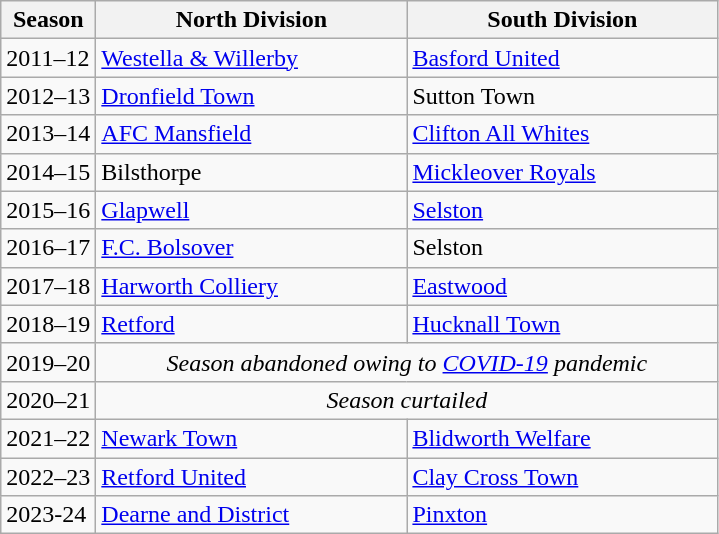<table class=wikitable>
<tr>
<th>Season</th>
<th width=200>North Division</th>
<th width=200>South Division</th>
</tr>
<tr>
<td>2011–12</td>
<td><a href='#'>Westella & Willerby</a></td>
<td><a href='#'>Basford United</a></td>
</tr>
<tr>
<td>2012–13</td>
<td><a href='#'>Dronfield Town</a></td>
<td>Sutton Town</td>
</tr>
<tr>
<td>2013–14</td>
<td><a href='#'>AFC Mansfield</a></td>
<td><a href='#'>Clifton All Whites</a></td>
</tr>
<tr>
<td>2014–15</td>
<td>Bilsthorpe</td>
<td><a href='#'>Mickleover Royals</a></td>
</tr>
<tr>
<td>2015–16</td>
<td><a href='#'>Glapwell</a></td>
<td><a href='#'>Selston</a></td>
</tr>
<tr>
<td>2016–17</td>
<td><a href='#'>F.C. Bolsover</a></td>
<td>Selston</td>
</tr>
<tr>
<td>2017–18</td>
<td><a href='#'>Harworth Colliery</a></td>
<td><a href='#'>Eastwood</a></td>
</tr>
<tr>
<td>2018–19</td>
<td><a href='#'>Retford</a></td>
<td><a href='#'>Hucknall Town</a></td>
</tr>
<tr>
<td>2019–20</td>
<td colspan="4" style="text-align:center;"><em>Season abandoned owing to <a href='#'>COVID-19</a> pandemic</em></td>
</tr>
<tr>
<td>2020–21</td>
<td colspan="4" style="text-align:center;"><em>Season curtailed</em></td>
</tr>
<tr>
<td>2021–22</td>
<td><a href='#'>Newark Town</a></td>
<td><a href='#'>Blidworth Welfare</a></td>
</tr>
<tr>
<td>2022–23</td>
<td><a href='#'>Retford United</a></td>
<td><a href='#'>Clay Cross Town</a></td>
</tr>
<tr>
<td>2023-24</td>
<td><a href='#'>Dearne and District</a></td>
<td><a href='#'>Pinxton</a></td>
</tr>
</table>
